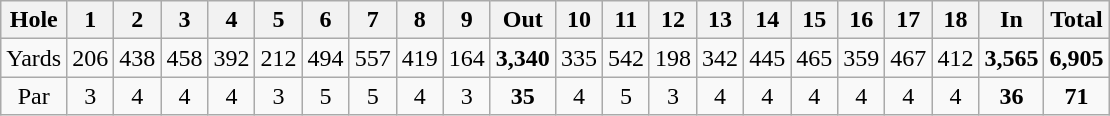<table class="wikitable" style="text-align:center">
<tr>
<th align="left">Hole</th>
<th>1</th>
<th>2</th>
<th>3</th>
<th>4</th>
<th>5</th>
<th>6</th>
<th>7</th>
<th>8</th>
<th>9</th>
<th>Out</th>
<th>10</th>
<th>11</th>
<th>12</th>
<th>13</th>
<th>14</th>
<th>15</th>
<th>16</th>
<th>17</th>
<th>18</th>
<th>In</th>
<th>Total</th>
</tr>
<tr>
<td style="text-align:center;">Yards</td>
<td>206</td>
<td>438</td>
<td>458</td>
<td>392</td>
<td>212</td>
<td>494</td>
<td>557</td>
<td>419</td>
<td>164</td>
<td><strong>3,340</strong></td>
<td>335</td>
<td>542</td>
<td>198</td>
<td>342</td>
<td>445</td>
<td>465</td>
<td>359</td>
<td>467</td>
<td>412</td>
<td><strong>3,565</strong></td>
<td><strong>6,905</strong></td>
</tr>
<tr>
<td style="text-align:center;">Par</td>
<td>3</td>
<td>4</td>
<td>4</td>
<td>4</td>
<td>3</td>
<td>5</td>
<td>5</td>
<td>4</td>
<td>3</td>
<td><strong>35</strong></td>
<td>4</td>
<td>5</td>
<td>3</td>
<td>4</td>
<td>4</td>
<td>4</td>
<td>4</td>
<td>4</td>
<td>4</td>
<td><strong>36</strong></td>
<td><strong>71</strong></td>
</tr>
</table>
